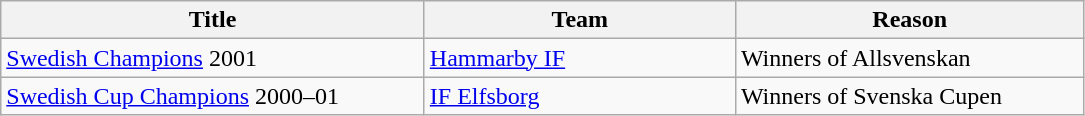<table class="wikitable" style="text-align: left;">
<tr>
<th style="width: 275px;">Title</th>
<th style="width: 200px;">Team</th>
<th style="width: 225px;">Reason</th>
</tr>
<tr>
<td><a href='#'>Swedish Champions</a> 2001</td>
<td><a href='#'>Hammarby IF</a></td>
<td>Winners of Allsvenskan</td>
</tr>
<tr>
<td><a href='#'>Swedish Cup Champions</a> 2000–01</td>
<td><a href='#'>IF Elfsborg</a></td>
<td>Winners of Svenska Cupen</td>
</tr>
</table>
